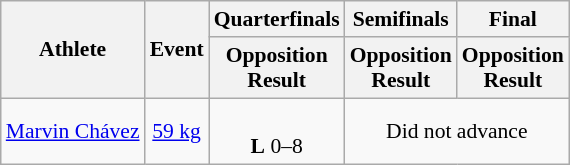<table class="wikitable" border="1" style="font-size:90%">
<tr>
<th rowspan=2>Athlete</th>
<th rowspan=2>Event</th>
<th>Quarterfinals</th>
<th>Semifinals</th>
<th>Final</th>
</tr>
<tr>
<th>Opposition<br>Result</th>
<th>Opposition<br>Result</th>
<th>Opposition<br>Result</th>
</tr>
<tr align=center>
<td><a href='#'>Marvin Chávez</a></td>
<td><a href='#'>59 kg</a></td>
<td><br><strong>L</strong> 0–8 <sup></sup></td>
<td colspan=2>Did not advance</td>
</tr>
</table>
